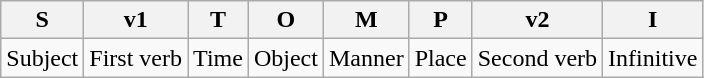<table class="wikitable">
<tr>
<th>S</th>
<th>v1</th>
<th>T</th>
<th>O</th>
<th>M</th>
<th>P</th>
<th>v2</th>
<th>I</th>
</tr>
<tr>
<td>Subject</td>
<td>First verb</td>
<td>Time</td>
<td>Object</td>
<td>Manner</td>
<td>Place</td>
<td>Second verb</td>
<td>Infinitive</td>
</tr>
</table>
